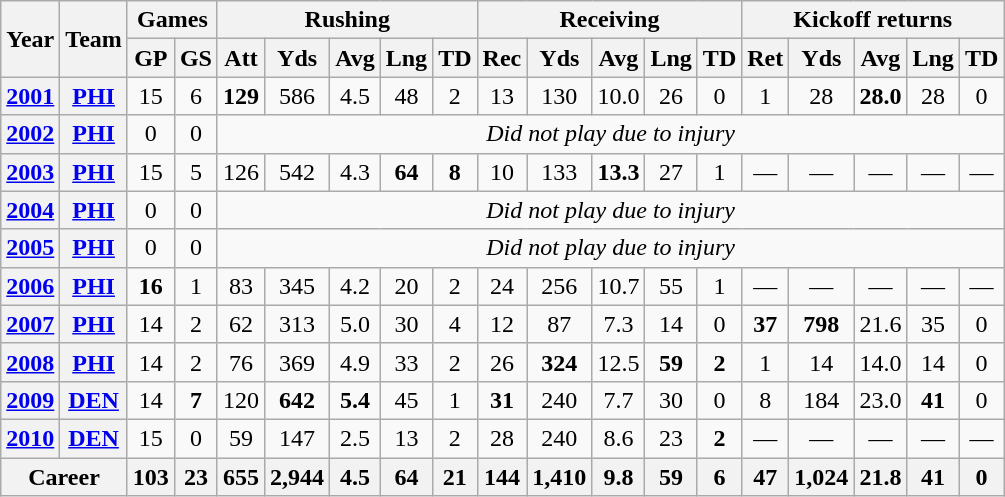<table class="wikitable" style="text-align:center;">
<tr>
<th rowspan="2">Year</th>
<th rowspan="2">Team</th>
<th colspan="2">Games</th>
<th colspan="5">Rushing</th>
<th colspan="5">Receiving</th>
<th colspan="5">Kickoff returns</th>
</tr>
<tr>
<th>GP</th>
<th>GS</th>
<th>Att</th>
<th>Yds</th>
<th>Avg</th>
<th>Lng</th>
<th>TD</th>
<th>Rec</th>
<th>Yds</th>
<th>Avg</th>
<th>Lng</th>
<th>TD</th>
<th>Ret</th>
<th>Yds</th>
<th>Avg</th>
<th>Lng</th>
<th>TD</th>
</tr>
<tr>
<th><a href='#'>2001</a></th>
<th><a href='#'>PHI</a></th>
<td>15</td>
<td>6</td>
<td><strong>129</strong></td>
<td>586</td>
<td>4.5</td>
<td>48</td>
<td>2</td>
<td>13</td>
<td>130</td>
<td>10.0</td>
<td>26</td>
<td>0</td>
<td>1</td>
<td>28</td>
<td><strong>28.0</strong></td>
<td>28</td>
<td>0</td>
</tr>
<tr>
<th><a href='#'>2002</a></th>
<th><a href='#'>PHI</a></th>
<td>0</td>
<td>0</td>
<td colspan="15"><em>Did not play due to injury</em></td>
</tr>
<tr>
<th><a href='#'>2003</a></th>
<th><a href='#'>PHI</a></th>
<td>15</td>
<td>5</td>
<td>126</td>
<td>542</td>
<td>4.3</td>
<td><strong>64</strong></td>
<td><strong>8</strong></td>
<td>10</td>
<td>133</td>
<td><strong>13.3</strong></td>
<td>27</td>
<td>1</td>
<td>—</td>
<td>—</td>
<td>—</td>
<td>—</td>
<td>—</td>
</tr>
<tr>
<th><a href='#'>2004</a></th>
<th><a href='#'>PHI</a></th>
<td>0</td>
<td>0</td>
<td colspan="15"><em>Did not play due to injury</em></td>
</tr>
<tr>
<th><a href='#'>2005</a></th>
<th><a href='#'>PHI</a></th>
<td>0</td>
<td>0</td>
<td colspan="15"><em>Did not play due to injury</em></td>
</tr>
<tr>
<th><a href='#'>2006</a></th>
<th><a href='#'>PHI</a></th>
<td><strong>16</strong></td>
<td>1</td>
<td>83</td>
<td>345</td>
<td>4.2</td>
<td>20</td>
<td>2</td>
<td>24</td>
<td>256</td>
<td>10.7</td>
<td>55</td>
<td>1</td>
<td>—</td>
<td>—</td>
<td>—</td>
<td>—</td>
<td>—</td>
</tr>
<tr>
<th><a href='#'>2007</a></th>
<th><a href='#'>PHI</a></th>
<td>14</td>
<td>2</td>
<td>62</td>
<td>313</td>
<td>5.0</td>
<td>30</td>
<td>4</td>
<td>12</td>
<td>87</td>
<td>7.3</td>
<td>14</td>
<td>0</td>
<td><strong>37</strong></td>
<td><strong>798</strong></td>
<td>21.6</td>
<td>35</td>
<td>0</td>
</tr>
<tr>
<th><a href='#'>2008</a></th>
<th><a href='#'>PHI</a></th>
<td>14</td>
<td>2</td>
<td>76</td>
<td>369</td>
<td>4.9</td>
<td>33</td>
<td>2</td>
<td>26</td>
<td><strong>324</strong></td>
<td>12.5</td>
<td><strong>59</strong></td>
<td><strong>2</strong></td>
<td>1</td>
<td>14</td>
<td>14.0</td>
<td>14</td>
<td>0</td>
</tr>
<tr>
<th><a href='#'>2009</a></th>
<th><a href='#'>DEN</a></th>
<td>14</td>
<td><strong>7</strong></td>
<td>120</td>
<td><strong>642</strong></td>
<td><strong>5.4</strong></td>
<td>45</td>
<td>1</td>
<td><strong>31</strong></td>
<td>240</td>
<td>7.7</td>
<td>30</td>
<td>0</td>
<td>8</td>
<td>184</td>
<td>23.0</td>
<td><strong>41</strong></td>
<td>0</td>
</tr>
<tr>
<th><a href='#'>2010</a></th>
<th><a href='#'>DEN</a></th>
<td>15</td>
<td>0</td>
<td>59</td>
<td>147</td>
<td>2.5</td>
<td>13</td>
<td>2</td>
<td>28</td>
<td>240</td>
<td>8.6</td>
<td>23</td>
<td><strong>2</strong></td>
<td>—</td>
<td>—</td>
<td>—</td>
<td>—</td>
<td>—</td>
</tr>
<tr>
<th colspan="2">Career</th>
<th>103</th>
<th>23</th>
<th>655</th>
<th>2,944</th>
<th>4.5</th>
<th>64</th>
<th>21</th>
<th>144</th>
<th>1,410</th>
<th>9.8</th>
<th>59</th>
<th>6</th>
<th>47</th>
<th>1,024</th>
<th>21.8</th>
<th>41</th>
<th>0</th>
</tr>
</table>
